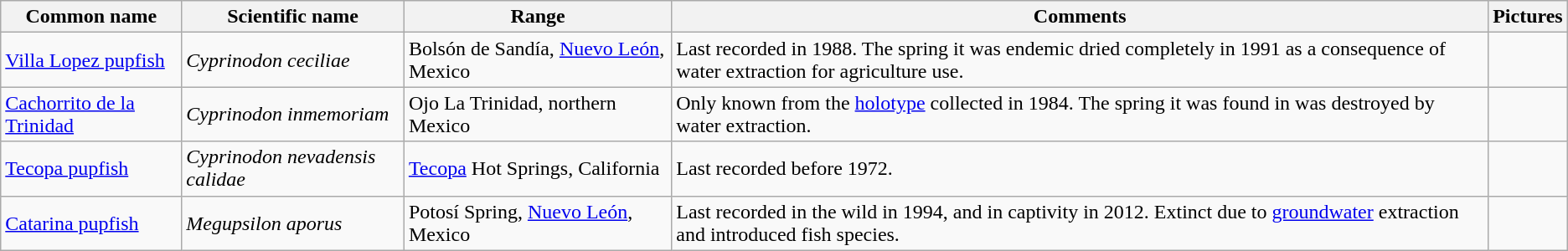<table class="wikitable">
<tr>
<th>Common name</th>
<th>Scientific name</th>
<th>Range</th>
<th class="unsortable">Comments</th>
<th class="unsortable">Pictures</th>
</tr>
<tr>
<td><a href='#'>Villa Lopez pupfish</a></td>
<td><em>Cyprinodon ceciliae</em></td>
<td>Bolsón de Sandía, <a href='#'>Nuevo León</a>, Mexico</td>
<td>Last recorded in 1988. The spring it was endemic dried completely in 1991 as a consequence of water extraction for agriculture use.</td>
<td></td>
</tr>
<tr>
<td><a href='#'>Cachorrito de la Trinidad</a></td>
<td><em>Cyprinodon inmemoriam</em></td>
<td>Ojo La Trinidad, northern Mexico</td>
<td>Only known from the <a href='#'>holotype</a> collected in 1984. The spring it was found in was destroyed by water extraction.</td>
<td></td>
</tr>
<tr>
<td><a href='#'>Tecopa pupfish</a></td>
<td><em>Cyprinodon nevadensis calidae</em></td>
<td><a href='#'>Tecopa</a> Hot Springs, California</td>
<td>Last recorded before 1972.</td>
<td></td>
</tr>
<tr>
<td><a href='#'>Catarina pupfish</a></td>
<td><em>Megupsilon aporus</em></td>
<td>Potosí Spring, <a href='#'>Nuevo León</a>, Mexico</td>
<td>Last recorded in the wild in 1994, and in captivity in 2012. Extinct due to <a href='#'>groundwater</a> extraction and introduced fish species.</td>
<td></td>
</tr>
</table>
